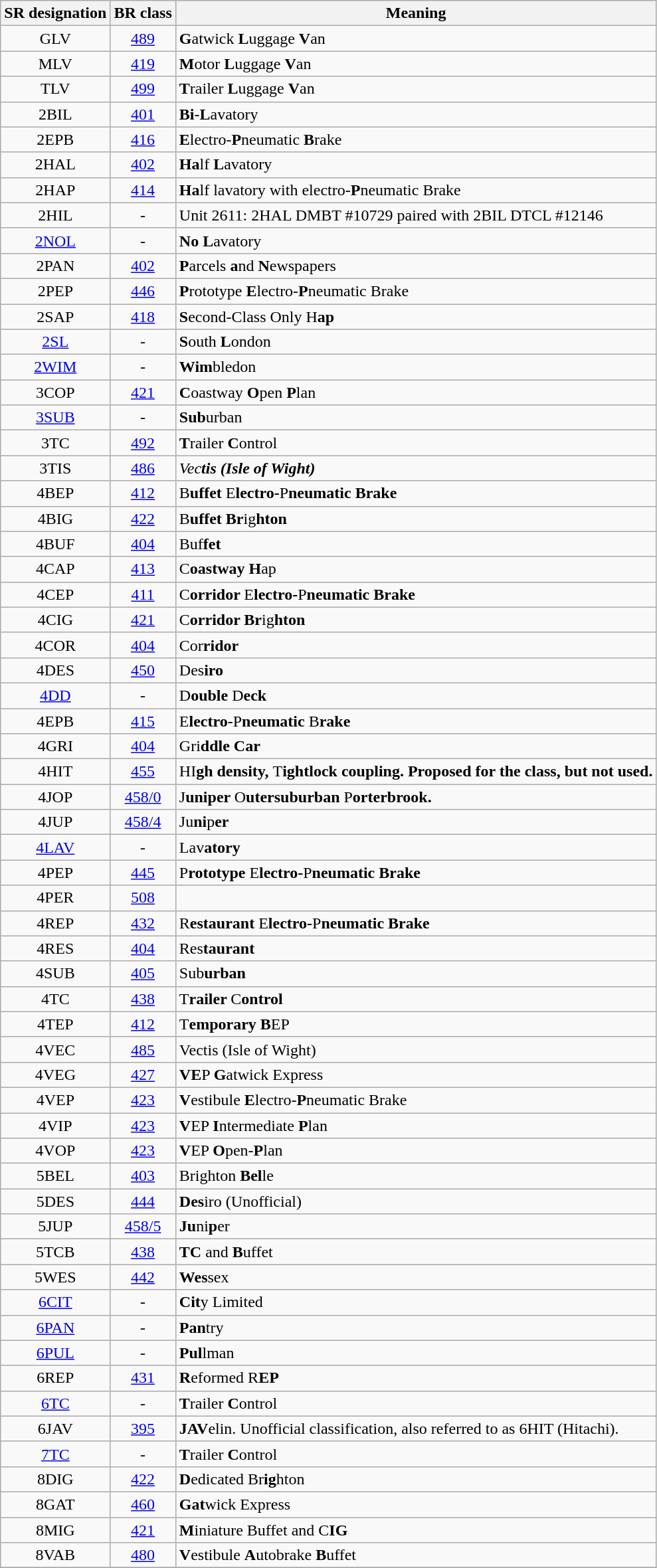<table class="wikitable sortable">
<tr>
<th>SR designation</th>
<th>BR class</th>
<th>Meaning</th>
</tr>
<tr>
<td align=center>GLV</td>
<td align=center><a href='#'>489</a></td>
<td><strong>G</strong>atwick <strong>L</strong>uggage <strong>V</strong>an</td>
</tr>
<tr>
<td align=center>MLV</td>
<td align=center><a href='#'>419</a></td>
<td><strong>M</strong>otor <strong>L</strong>uggage <strong>V</strong>an</td>
</tr>
<tr>
<td align=center>TLV</td>
<td align=center><a href='#'>499</a></td>
<td><strong>T</strong>railer <strong>L</strong>uggage <strong>V</strong>an</td>
</tr>
<tr>
<td align=center>2BIL</td>
<td align=center><a href='#'>401</a></td>
<td><strong>Bi</strong>-<strong>L</strong>avatory</td>
</tr>
<tr>
<td align=center>2EPB</td>
<td align=center><a href='#'>416</a></td>
<td><strong>E</strong>lectro-<strong>P</strong>neumatic <strong>B</strong>rake</td>
</tr>
<tr>
<td align=center>2HAL</td>
<td align=center><a href='#'>402</a></td>
<td><strong>Ha</strong>lf <strong>L</strong>avatory</td>
</tr>
<tr>
<td align=center>2HAP</td>
<td align=center><a href='#'>414</a></td>
<td><strong>Ha</strong>lf lavatory with electro-<strong>P</strong>neumatic Brake</td>
</tr>
<tr>
<td align=center>2HIL</td>
<td align=center>-</td>
<td>Unit 2611: 2HAL DMBT #10729 paired with 2BIL DTCL #12146</td>
</tr>
<tr>
<td align=center><a href='#'>2NOL</a></td>
<td align=center>-</td>
<td><strong>No</strong> <strong>L</strong>avatory</td>
</tr>
<tr>
<td align=center>2PAN</td>
<td align=center><a href='#'>402</a></td>
<td><strong>P</strong>arcels <strong>a</strong>nd <strong>N</strong>ewspapers</td>
</tr>
<tr>
<td align=center>2PEP</td>
<td align=center><a href='#'>446</a></td>
<td><strong>P</strong>rototype <strong>E</strong>lectro-<strong>P</strong>neumatic Brake</td>
</tr>
<tr>
<td align=center>2SAP</td>
<td align=center><a href='#'>418</a></td>
<td><strong>S</strong>econd-Class Only H<strong>ap</strong></td>
</tr>
<tr>
<td align=center><a href='#'>2SL</a></td>
<td align=center>-</td>
<td><strong>S</strong>outh <strong>L</strong>ondon</td>
</tr>
<tr>
<td align=center><a href='#'>2WIM</a></td>
<td align=center>-</td>
<td><strong>Wim</strong>bledon</td>
</tr>
<tr>
<td align=center>3COP</td>
<td align=center><a href='#'>421</a></td>
<td><strong>C</strong>oastway <strong>O</strong>pen <strong>P</strong>lan</td>
</tr>
<tr>
<td align=center><a href='#'>3SUB</a></td>
<td align=center>-</td>
<td><strong>Sub</strong>urban</td>
</tr>
<tr>
<td align=center>3TC</td>
<td align=center><a href='#'>492</a></td>
<td><strong>T</strong>railer <strong>C</strong>ontrol</td>
</tr>
<tr>
<td align=center>3TIS</td>
<td align=center><a href='#'>486</a></td>
<td><em>Vec<strong>tis<strong><em> (Isle of Wight)</td>
</tr>
<tr>
<td align=center>4BEP</td>
<td align=center><a href='#'>412</a></td>
<td></strong>B<strong>uffet </strong>E<strong>lectro-</strong>P<strong>neumatic Brake</td>
</tr>
<tr>
<td align=center>4BIG</td>
<td align=center><a href='#'>422</a></td>
<td></strong>B<strong>uffet Br</strong>ig<strong>hton</td>
</tr>
<tr>
<td align=center>4BUF</td>
<td align=center><a href='#'>404</a></td>
<td></strong>Buf<strong>fet</td>
</tr>
<tr>
<td align=center>4CAP</td>
<td align=center><a href='#'>413</a></td>
<td></strong>C<strong>oastway H</strong>ap<strong></td>
</tr>
<tr>
<td align=center>4CEP</td>
<td align=center><a href='#'>411</a></td>
<td></strong>C<strong>orridor </strong>E<strong>lectro-</strong>P<strong>neumatic Brake</td>
</tr>
<tr>
<td align=center>4CIG</td>
<td align=center><a href='#'>421</a></td>
<td></strong>C<strong>orridor Br</strong>ig<strong>hton</td>
</tr>
<tr>
<td align=center>4COR</td>
<td align=center><a href='#'>404</a></td>
<td></strong>Cor<strong>ridor</td>
</tr>
<tr>
<td align=center>4DES</td>
<td align=center><a href='#'>450</a></td>
<td></strong>Des<strong>iro</td>
</tr>
<tr>
<td align=center><a href='#'>4DD</a></td>
<td align=center>-</td>
<td></strong>D<strong>ouble </strong>D<strong>eck</td>
</tr>
<tr>
<td align=center>4EPB</td>
<td align=center><a href='#'>415</a></td>
<td></strong>E<strong>lectro-</strong>P<strong>neumatic </strong>B<strong>rake</td>
</tr>
<tr>
<td align=center>4GRI</td>
<td align=center><a href='#'>404</a></td>
<td></strong>Gri<strong>ddle Car</td>
</tr>
<tr>
<td align=center>4HIT</td>
<td align=center><a href='#'>455</a></td>
<td></strong>HI<strong>gh density, </strong>T<strong>ightlock coupling. Proposed for the class, but not used.</td>
</tr>
<tr>
<td align=center>4JOP</td>
<td align=center><a href='#'>458/0</a></td>
<td></strong>J<strong>uniper </strong>O<strong>utersuburban </strong>P<strong>orterbrook.</td>
</tr>
<tr>
<td align=center>4JUP</td>
<td align=center><a href='#'>458/4</a></td>
<td></strong>Ju<strong>ni</strong>p<strong>er</td>
</tr>
<tr>
<td align=center><a href='#'>4LAV</a></td>
<td align=center>-</td>
<td></strong>Lav<strong>atory</td>
</tr>
<tr>
<td align=center>4PEP</td>
<td align=center><a href='#'>445</a></td>
<td></strong>P<strong>rototype </strong>E<strong>lectro-</strong>P<strong>neumatic Brake</td>
</tr>
<tr>
<td align=center>4PER</td>
<td align=center><a href='#'>508</a></td>
<td></td>
</tr>
<tr>
<td align=center>4REP</td>
<td align=center><a href='#'>432</a></td>
<td></strong>R<strong>estaurant </strong>E<strong>lectro-</strong>P<strong>neumatic Brake</td>
</tr>
<tr>
<td align=center>4RES</td>
<td align=center><a href='#'>404</a></td>
<td></strong>Res<strong>taurant</td>
</tr>
<tr>
<td align=center>4SUB</td>
<td align=center><a href='#'>405</a></td>
<td></strong>Sub<strong>urban</td>
</tr>
<tr>
<td align=center>4TC</td>
<td align=center><a href='#'>438</a></td>
<td></strong>T<strong>railer </strong>C<strong>ontrol</td>
</tr>
<tr>
<td align=center>4TEP</td>
<td align=center><a href='#'>412</a></td>
<td></strong>T<strong>emporary B</strong>EP<strong></td>
</tr>
<tr>
<td align=center>4VEC</td>
<td align=center><a href='#'>485</a></td>
<td></em></strong>Vec</strong>tis</em> (Isle of Wight)</td>
</tr>
<tr>
<td align=center>4VEG</td>
<td align=center><a href='#'>427</a></td>
<td><strong>VE</strong>P <strong>G</strong>atwick Express</td>
</tr>
<tr>
<td align=center>4VEP</td>
<td align=center><a href='#'>423</a></td>
<td><strong>V</strong>estibule <strong>E</strong>lectro-<strong>P</strong>neumatic Brake</td>
</tr>
<tr>
<td align=center>4VIP</td>
<td align=center><a href='#'>423</a></td>
<td><strong>V</strong>EP <strong>I</strong>ntermediate <strong>P</strong>lan</td>
</tr>
<tr>
<td align=center>4VOP</td>
<td align=center><a href='#'>423</a></td>
<td><strong>V</strong>EP <strong>O</strong>pen-<strong>P</strong>lan</td>
</tr>
<tr>
<td align=center>5BEL</td>
<td align=center><a href='#'>403</a></td>
<td>Brighton <strong>Bel</strong>le</td>
</tr>
<tr>
<td align=center>5DES</td>
<td align=center><a href='#'>444</a></td>
<td><strong>Des</strong>iro (Unofficial)</td>
</tr>
<tr>
<td align=center>5JUP</td>
<td align=center><a href='#'>458/5</a></td>
<td><strong>Ju</strong>ni<strong>p</strong>er</td>
</tr>
<tr>
<td align=center>5TCB</td>
<td align=center><a href='#'>438</a></td>
<td><strong>TC</strong> and <strong>B</strong>uffet</td>
</tr>
<tr>
<td align=center>5WES</td>
<td align=center><a href='#'>442</a></td>
<td><strong>Wes</strong>sex</td>
</tr>
<tr>
<td align=center><a href='#'>6CIT</a></td>
<td align=center>-</td>
<td><strong>Cit</strong>y Limited</td>
</tr>
<tr>
<td align=center><a href='#'>6PAN</a></td>
<td align=center>-</td>
<td><strong>Pan</strong>try</td>
</tr>
<tr>
<td align=center><a href='#'>6PUL</a></td>
<td align=center>-</td>
<td><strong>Pul</strong>lman</td>
</tr>
<tr>
<td align=center>6REP</td>
<td align=center><a href='#'>431</a></td>
<td><strong>R</strong>eformed R<strong>EP</strong></td>
</tr>
<tr>
<td align=center><a href='#'>6TC</a></td>
<td align=center>-</td>
<td><strong>T</strong>railer <strong>C</strong>ontrol</td>
</tr>
<tr>
<td align=center>6JAV</td>
<td align=center><a href='#'>395</a></td>
<td><strong>JAV</strong>elin. Unofficial classification, also referred to as 6HIT (Hitachi).</td>
</tr>
<tr>
<td align=center><a href='#'>7TC</a></td>
<td align=center>-</td>
<td><strong>T</strong>railer <strong>C</strong>ontrol</td>
</tr>
<tr>
<td align=center>8DIG</td>
<td align=center><a href='#'>422</a></td>
<td><strong>D</strong>edicated Br<strong>ig</strong>hton</td>
</tr>
<tr>
<td align=center>8GAT</td>
<td align=center><a href='#'>460</a></td>
<td><strong>Gat</strong>wick Express</td>
</tr>
<tr>
<td align=center>8MIG</td>
<td align=center><a href='#'>421</a></td>
<td><strong>M</strong>iniature Buffet and C<strong>IG</strong></td>
</tr>
<tr>
<td align=center>8VAB</td>
<td align=center><a href='#'>480</a></td>
<td><strong>V</strong>estibule <strong>A</strong>utobrake <strong>B</strong>uffet</td>
</tr>
<tr>
</tr>
</table>
